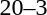<table style="text-align:center">
<tr>
<th width=200></th>
<th width=100></th>
<th width=200></th>
</tr>
<tr>
<td align=right><strong></strong></td>
<td>20–3</td>
<td align=left></td>
</tr>
</table>
